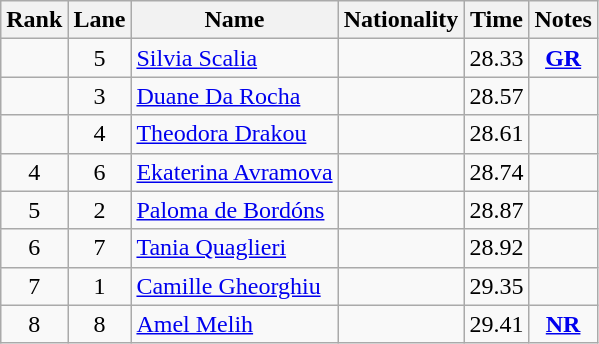<table class="wikitable sortable" style="text-align:center">
<tr>
<th>Rank</th>
<th>Lane</th>
<th>Name</th>
<th>Nationality</th>
<th>Time</th>
<th>Notes</th>
</tr>
<tr>
<td></td>
<td>5</td>
<td align="left"><a href='#'>Silvia Scalia</a></td>
<td align="left"></td>
<td>28.33</td>
<td><strong><a href='#'>GR</a></strong></td>
</tr>
<tr>
<td></td>
<td>3</td>
<td align="left"><a href='#'>Duane Da Rocha</a></td>
<td align="left"></td>
<td>28.57</td>
<td></td>
</tr>
<tr>
<td></td>
<td>4</td>
<td align="left"><a href='#'>Theodora Drakou</a></td>
<td align="left"></td>
<td>28.61</td>
<td></td>
</tr>
<tr>
<td>4</td>
<td>6</td>
<td align="left"><a href='#'>Ekaterina Avramova</a></td>
<td align="left"></td>
<td>28.74</td>
<td></td>
</tr>
<tr>
<td>5</td>
<td>2</td>
<td align="left"><a href='#'>Paloma de Bordóns</a></td>
<td align="left"></td>
<td>28.87</td>
<td></td>
</tr>
<tr>
<td>6</td>
<td>7</td>
<td align="left"><a href='#'>Tania Quaglieri</a></td>
<td align="left"></td>
<td>28.92</td>
<td></td>
</tr>
<tr>
<td>7</td>
<td>1</td>
<td align="left"><a href='#'>Camille Gheorghiu</a></td>
<td align="left"></td>
<td>29.35</td>
<td></td>
</tr>
<tr>
<td>8</td>
<td>8</td>
<td align="left"><a href='#'>Amel Melih</a></td>
<td align="left"></td>
<td>29.41</td>
<td><strong><a href='#'>NR</a></strong></td>
</tr>
</table>
